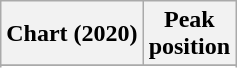<table class="wikitable sortable plainrowheaders" style="text-align:center">
<tr>
<th scope="col">Chart (2020)</th>
<th scope="col">Peak<br>position</th>
</tr>
<tr>
</tr>
<tr>
</tr>
<tr>
</tr>
</table>
